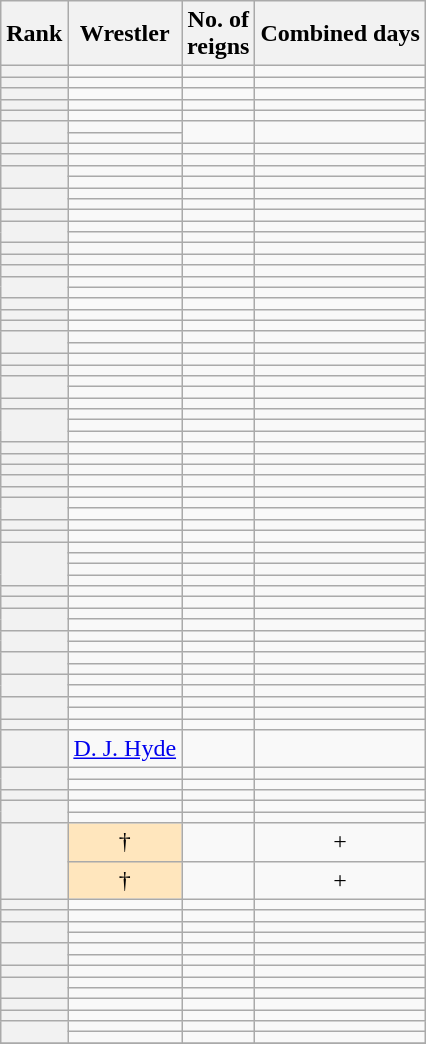<table class="wikitable sortable" style="text-align:center">
<tr>
<th>Rank</th>
<th>Wrestler</th>
<th>No. of<br>reigns</th>
<th>Combined days</th>
</tr>
<tr>
<th></th>
<td></td>
<td></td>
<td></td>
</tr>
<tr>
<th></th>
<td></td>
<td></td>
<td></td>
</tr>
<tr>
<th></th>
<td></td>
<td></td>
<td></td>
</tr>
<tr>
<th></th>
<td></td>
<td></td>
<td></td>
</tr>
<tr>
<th></th>
<td></td>
<td></td>
<td></td>
</tr>
<tr>
<th rowspan=2></th>
<td></td>
<td rowspan=2></td>
<td rowspan=2></td>
</tr>
<tr>
<td></td>
</tr>
<tr>
<th></th>
<td></td>
<td></td>
<td></td>
</tr>
<tr>
<th></th>
<td></td>
<td></td>
<td></td>
</tr>
<tr>
<th rowspan=2></th>
<td></td>
<td></td>
<td></td>
</tr>
<tr>
<td></td>
<td></td>
<td></td>
</tr>
<tr>
<th rowspan=2></th>
<td></td>
<td></td>
<td></td>
</tr>
<tr>
<td></td>
<td></td>
<td></td>
</tr>
<tr>
<th></th>
<td></td>
<td></td>
<td></td>
</tr>
<tr>
<th rowspan=2></th>
<td></td>
<td></td>
<td></td>
</tr>
<tr>
<td></td>
<td></td>
<td></td>
</tr>
<tr>
<th></th>
<td></td>
<td></td>
<td></td>
</tr>
<tr>
<th></th>
<td></td>
<td></td>
<td></td>
</tr>
<tr>
<th></th>
<td></td>
<td></td>
<td></td>
</tr>
<tr>
<th rowspan=2></th>
<td></td>
<td></td>
<td></td>
</tr>
<tr>
<td></td>
<td></td>
<td></td>
</tr>
<tr>
<th></th>
<td></td>
<td></td>
<td></td>
</tr>
<tr>
<th></th>
<td></td>
<td></td>
<td></td>
</tr>
<tr>
<th></th>
<td></td>
<td></td>
<td></td>
</tr>
<tr>
<th rowspan=2></th>
<td></td>
<td></td>
<td></td>
</tr>
<tr>
<td></td>
<td></td>
<td></td>
</tr>
<tr>
<th></th>
<td></td>
<td></td>
<td></td>
</tr>
<tr>
<th></th>
<td></td>
<td></td>
<td></td>
</tr>
<tr>
<th rowspan=2></th>
<td></td>
<td></td>
<td></td>
</tr>
<tr>
<td></td>
<td></td>
<td></td>
</tr>
<tr>
<th></th>
<td></td>
<td></td>
<td></td>
</tr>
<tr>
<th rowspan=3></th>
<td></td>
<td></td>
<td></td>
</tr>
<tr>
<td></td>
<td></td>
<td></td>
</tr>
<tr>
<td></td>
<td></td>
<td></td>
</tr>
<tr>
<th></th>
<td></td>
<td></td>
<td></td>
</tr>
<tr>
<th></th>
<td></td>
<td></td>
<td></td>
</tr>
<tr>
<th></th>
<td></td>
<td></td>
<td></td>
</tr>
<tr>
<th></th>
<td></td>
<td></td>
<td></td>
</tr>
<tr>
<th></th>
<td></td>
<td></td>
<td></td>
</tr>
<tr>
<th rowspan=2></th>
<td></td>
<td></td>
<td></td>
</tr>
<tr>
<td></td>
<td></td>
<td></td>
</tr>
<tr>
<th></th>
<td></td>
<td></td>
<td></td>
</tr>
<tr>
<th></th>
<td></td>
<td></td>
<td></td>
</tr>
<tr>
<th rowspan=4></th>
<td></td>
<td></td>
<td></td>
</tr>
<tr>
<td></td>
<td></td>
<td></td>
</tr>
<tr>
<td></td>
<td></td>
<td></td>
</tr>
<tr>
<td></td>
<td></td>
<td></td>
</tr>
<tr>
<th></th>
<td></td>
<td></td>
<td></td>
</tr>
<tr>
<th></th>
<td></td>
<td></td>
<td></td>
</tr>
<tr>
<th rowspan=2></th>
<td></td>
<td></td>
<td></td>
</tr>
<tr>
<td></td>
<td></td>
<td></td>
</tr>
<tr>
<th rowspan=2></th>
<td></td>
<td></td>
<td></td>
</tr>
<tr>
<td></td>
<td></td>
<td></td>
</tr>
<tr>
<th rowspan=2></th>
<td></td>
<td></td>
<td></td>
</tr>
<tr>
<td></td>
<td></td>
<td></td>
</tr>
<tr>
<th rowspan=2></th>
<td></td>
<td></td>
<td></td>
</tr>
<tr>
<td></td>
<td></td>
<td></td>
</tr>
<tr>
<th rowspan=2></th>
<td></td>
<td></td>
<td></td>
</tr>
<tr>
<td></td>
<td></td>
<td></td>
</tr>
<tr>
<th></th>
<td></td>
<td></td>
<td></td>
</tr>
<tr>
<th></th>
<td><a href='#'>D. J. Hyde</a></td>
<td></td>
<td></td>
</tr>
<tr>
<th rowspan=2></th>
<td></td>
<td></td>
<td></td>
</tr>
<tr>
<td></td>
<td></td>
<td></td>
</tr>
<tr>
<th></th>
<td></td>
<td></td>
<td></td>
</tr>
<tr>
<th rowspan=2></th>
<td></td>
<td></td>
<td></td>
</tr>
<tr>
<td></td>
<td></td>
<td></td>
</tr>
<tr>
<th rowspan=2></th>
<td style="background-color:#FFE6BD"> †</td>
<td></td>
<td>+</td>
</tr>
<tr>
<td style="background-color:#FFE6BD"> †</td>
<td></td>
<td>+</td>
</tr>
<tr>
<th></th>
<td></td>
<td></td>
<td></td>
</tr>
<tr>
<th></th>
<td></td>
<td></td>
<td></td>
</tr>
<tr>
<th rowspan=2></th>
<td></td>
<td></td>
<td></td>
</tr>
<tr>
<td></td>
<td></td>
<td></td>
</tr>
<tr>
<th rowspan=2></th>
<td></td>
<td></td>
<td></td>
</tr>
<tr>
<td></td>
<td></td>
<td></td>
</tr>
<tr>
<th></th>
<td></td>
<td></td>
<td></td>
</tr>
<tr>
<th rowspan=2></th>
<td></td>
<td></td>
<td></td>
</tr>
<tr>
<td></td>
<td></td>
<td></td>
</tr>
<tr>
<th></th>
<td></td>
<td></td>
<td></td>
</tr>
<tr>
<th></th>
<td></td>
<td></td>
<td></td>
</tr>
<tr>
<th rowspan=2></th>
<td></td>
<td></td>
<td></td>
</tr>
<tr>
<td></td>
<td></td>
<td></td>
</tr>
<tr>
</tr>
</table>
